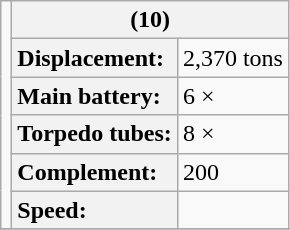<table class="wikitable plainrowheaders" style="text-align:left">
<tr valign="bottom">
<td rowspan=6 style="text-align:center"></td>
<th colspan=2 style="text-align:center"><strong></strong> (10)</th>
</tr>
<tr>
<th style="text-align:left">Displacement:</th>
<td>2,370 tons</td>
</tr>
<tr>
<th style="text-align:left">Main battery:</th>
<td>6 × </td>
</tr>
<tr>
<th style="text-align:left">Torpedo tubes:</th>
<td>8 × </td>
</tr>
<tr>
<th style="text-align:left">Complement:</th>
<td>200</td>
</tr>
<tr>
<th style="text-align:left">Speed:</th>
<td></td>
</tr>
<tr>
</tr>
</table>
